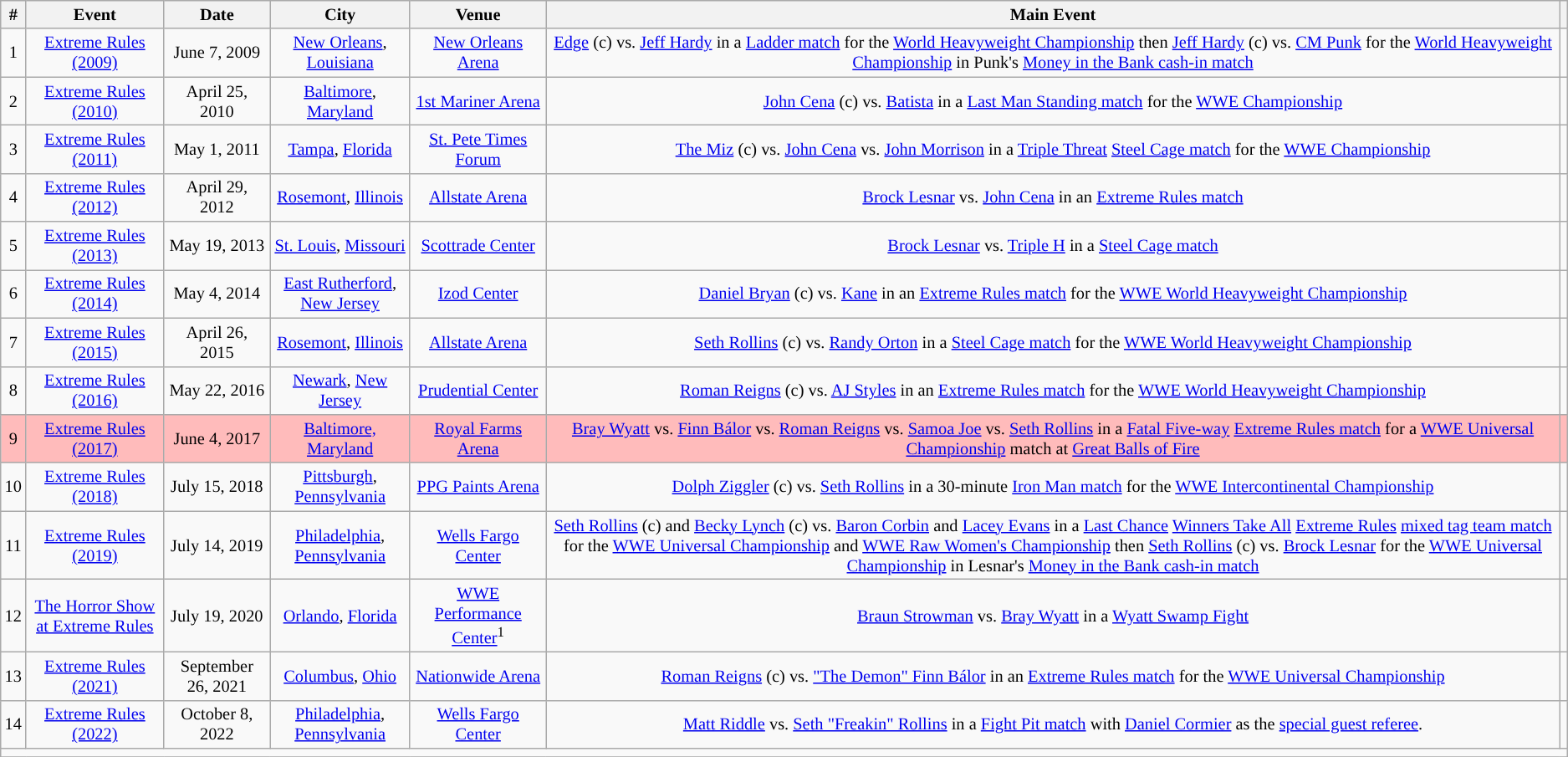<table class="mw-datatable wikitable sortable succession-box" style="font-size:85%; text-align:center;">
<tr>
<th>#</th>
<th>Event</th>
<th>Date</th>
<th>City</th>
<th>Venue</th>
<th>Main Event</th>
<th></th>
</tr>
<tr>
<td>1</td>
<td><a href='#'>Extreme Rules (2009)</a></td>
<td>June 7, 2009</td>
<td><a href='#'>New Orleans</a>, <a href='#'>Louisiana</a></td>
<td><a href='#'>New Orleans Arena</a></td>
<td><a href='#'>Edge</a> (c) vs. <a href='#'>Jeff Hardy</a> in a <a href='#'>Ladder match</a> for the <a href='#'>World Heavyweight Championship</a> then <a href='#'>Jeff Hardy</a> (c) vs. <a href='#'>CM Punk</a> for the <a href='#'>World Heavyweight Championship</a> in Punk's <a href='#'>Money in the Bank cash-in match</a></td>
<td></td>
</tr>
<tr>
<td>2</td>
<td><a href='#'>Extreme Rules (2010)</a></td>
<td>April 25, 2010</td>
<td><a href='#'>Baltimore</a>, <a href='#'>Maryland</a></td>
<td><a href='#'>1st Mariner Arena</a></td>
<td><a href='#'>John Cena</a> (c) vs. <a href='#'>Batista</a> in a <a href='#'>Last Man Standing match</a> for the <a href='#'>WWE Championship</a></td>
<td></td>
</tr>
<tr>
<td>3</td>
<td><a href='#'>Extreme Rules (2011)</a></td>
<td>May 1, 2011</td>
<td><a href='#'>Tampa</a>, <a href='#'>Florida</a></td>
<td><a href='#'>St. Pete Times Forum</a></td>
<td><a href='#'>The Miz</a> (c) vs. <a href='#'>John Cena</a> vs. <a href='#'>John Morrison</a> in a <a href='#'>Triple Threat</a> <a href='#'>Steel Cage match</a> for the <a href='#'>WWE Championship</a></td>
<td></td>
</tr>
<tr>
<td>4</td>
<td><a href='#'>Extreme Rules (2012)</a></td>
<td>April 29, 2012</td>
<td><a href='#'>Rosemont</a>, <a href='#'>Illinois</a></td>
<td><a href='#'>Allstate Arena</a></td>
<td><a href='#'>Brock Lesnar</a> vs. <a href='#'>John Cena</a> in an <a href='#'>Extreme Rules match</a></td>
<td></td>
</tr>
<tr>
<td>5</td>
<td><a href='#'>Extreme Rules (2013)</a></td>
<td>May 19, 2013</td>
<td><a href='#'>St. Louis</a>, <a href='#'>Missouri</a></td>
<td><a href='#'>Scottrade Center</a></td>
<td><a href='#'>Brock Lesnar</a> vs. <a href='#'>Triple H</a> in a <a href='#'>Steel Cage match</a></td>
<td></td>
</tr>
<tr>
<td>6</td>
<td><a href='#'>Extreme Rules (2014)</a></td>
<td>May 4, 2014</td>
<td><a href='#'>East Rutherford</a>, <a href='#'>New Jersey</a></td>
<td><a href='#'>Izod Center</a></td>
<td><a href='#'>Daniel Bryan</a> (c) vs. <a href='#'>Kane</a> in an <a href='#'>Extreme Rules match</a> for the <a href='#'>WWE World Heavyweight Championship</a></td>
<td></td>
</tr>
<tr>
<td>7</td>
<td><a href='#'>Extreme Rules (2015)</a></td>
<td>April 26, 2015</td>
<td><a href='#'>Rosemont</a>, <a href='#'>Illinois</a></td>
<td><a href='#'>Allstate Arena</a></td>
<td><a href='#'>Seth Rollins</a> (c) vs. <a href='#'>Randy Orton</a> in a <a href='#'>Steel Cage match</a> for the <a href='#'>WWE World Heavyweight Championship</a></td>
<td></td>
</tr>
<tr>
<td>8</td>
<td><a href='#'>Extreme Rules (2016)</a></td>
<td>May 22, 2016</td>
<td><a href='#'>Newark</a>, <a href='#'>New Jersey</a></td>
<td><a href='#'>Prudential Center</a></td>
<td><a href='#'>Roman Reigns</a> (c) vs. <a href='#'>AJ Styles</a> in an <a href='#'>Extreme Rules match</a> for the <a href='#'>WWE World Heavyweight Championship</a></td>
<td></td>
</tr>
<tr style="background:#FBB;">
<td>9</td>
<td><a href='#'>Extreme Rules (2017)</a></td>
<td>June 4, 2017</td>
<td><a href='#'>Baltimore, Maryland</a></td>
<td><a href='#'>Royal Farms Arena</a></td>
<td><a href='#'>Bray Wyatt</a> vs. <a href='#'>Finn Bálor</a> vs. <a href='#'>Roman Reigns</a> vs. <a href='#'>Samoa Joe</a> vs. <a href='#'>Seth Rollins</a> in a <a href='#'>Fatal Five-way</a> <a href='#'>Extreme Rules match</a> for a <a href='#'>WWE Universal Championship</a> match at <a href='#'>Great Balls of Fire</a></td>
<td></td>
</tr>
<tr>
<td>10</td>
<td><a href='#'>Extreme Rules (2018)</a></td>
<td>July 15, 2018</td>
<td><a href='#'>Pittsburgh</a>, <a href='#'>Pennsylvania</a></td>
<td><a href='#'>PPG Paints Arena</a></td>
<td><a href='#'>Dolph Ziggler</a> (c) vs. <a href='#'>Seth Rollins</a> in a 30-minute <a href='#'>Iron Man match</a> for the <a href='#'>WWE Intercontinental Championship</a></td>
<td></td>
</tr>
<tr>
<td>11</td>
<td><a href='#'>Extreme Rules (2019)</a></td>
<td>July 14, 2019</td>
<td><a href='#'>Philadelphia</a>, <a href='#'>Pennsylvania</a></td>
<td><a href='#'>Wells Fargo Center</a></td>
<td><a href='#'>Seth Rollins</a> (c) and <a href='#'>Becky Lynch</a> (c) vs. <a href='#'>Baron Corbin</a> and <a href='#'>Lacey Evans</a> in a <a href='#'>Last Chance</a> <a href='#'>Winners Take All</a> <a href='#'>Extreme Rules</a> <a href='#'>mixed tag team match</a> for the <a href='#'>WWE Universal Championship</a> and <a href='#'>WWE Raw Women's Championship</a> then <a href='#'>Seth Rollins</a> (c) vs. <a href='#'>Brock Lesnar</a> for the <a href='#'>WWE Universal Championship</a> in Lesnar's <a href='#'>Money in the Bank cash-in match</a></td>
<td></td>
</tr>
<tr>
<td>12</td>
<td><a href='#'>The Horror Show at Extreme Rules</a></td>
<td>July 19, 2020</td>
<td><a href='#'>Orlando</a>, <a href='#'>Florida</a></td>
<td><a href='#'>WWE Performance Center</a><sup>1</sup></td>
<td><a href='#'>Braun Strowman</a> vs. <a href='#'>Bray Wyatt</a> in a <a href='#'>Wyatt Swamp Fight</a></td>
<td></td>
</tr>
<tr>
<td>13</td>
<td><a href='#'>Extreme Rules (2021)</a></td>
<td>September 26, 2021</td>
<td><a href='#'>Columbus</a>, <a href='#'>Ohio</a></td>
<td><a href='#'>Nationwide Arena</a></td>
<td><a href='#'>Roman Reigns</a> (c) vs. <a href='#'>"The Demon" Finn Bálor</a> in an <a href='#'>Extreme Rules match</a> for the <a href='#'>WWE Universal Championship</a></td>
<td></td>
</tr>
<tr>
<td>14</td>
<td><a href='#'>Extreme Rules (2022)</a></td>
<td>October 8, 2022</td>
<td><a href='#'>Philadelphia</a>, <a href='#'>Pennsylvania</a></td>
<td><a href='#'>Wells Fargo Center</a></td>
<td><a href='#'>Matt Riddle</a> vs. <a href='#'>Seth "Freakin" Rollins</a> in a <a href='#'>Fight Pit match</a> with <a href='#'>Daniel Cormier</a> as the <a href='#'>special guest referee</a>.</td>
<td></td>
</tr>
<tr>
<td colspan="7"></td>
</tr>
<tr>
</tr>
</table>
